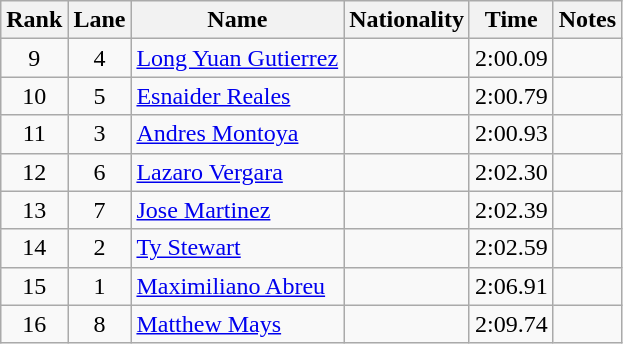<table class="wikitable sortable" style="text-align:center">
<tr>
<th>Rank</th>
<th>Lane</th>
<th>Name</th>
<th>Nationality</th>
<th>Time</th>
<th>Notes</th>
</tr>
<tr>
<td>9</td>
<td>4</td>
<td align=left><a href='#'>Long Yuan Gutierrez</a></td>
<td align=left></td>
<td>2:00.09</td>
<td></td>
</tr>
<tr>
<td>10</td>
<td>5</td>
<td align=left><a href='#'>Esnaider Reales</a></td>
<td align=left></td>
<td>2:00.79</td>
<td></td>
</tr>
<tr>
<td>11</td>
<td>3</td>
<td align=left><a href='#'>Andres Montoya</a></td>
<td align=left></td>
<td>2:00.93</td>
<td></td>
</tr>
<tr>
<td>12</td>
<td>6</td>
<td align=left><a href='#'>Lazaro Vergara</a></td>
<td align=left></td>
<td>2:02.30</td>
<td></td>
</tr>
<tr>
<td>13</td>
<td>7</td>
<td align=left><a href='#'>Jose Martinez</a></td>
<td align=left></td>
<td>2:02.39</td>
<td></td>
</tr>
<tr>
<td>14</td>
<td>2</td>
<td align=left><a href='#'>Ty Stewart</a></td>
<td align=left></td>
<td>2:02.59</td>
<td></td>
</tr>
<tr>
<td>15</td>
<td>1</td>
<td align=left><a href='#'>Maximiliano Abreu</a></td>
<td align=left></td>
<td>2:06.91</td>
<td></td>
</tr>
<tr>
<td>16</td>
<td>8</td>
<td align=left><a href='#'>Matthew Mays</a></td>
<td align=left></td>
<td>2:09.74</td>
<td></td>
</tr>
</table>
